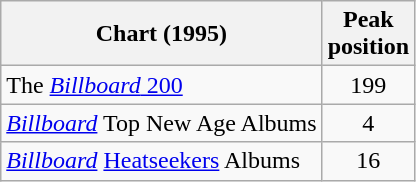<table class="wikitable">
<tr>
<th>Chart (1995)</th>
<th>Peak<br>position</th>
</tr>
<tr>
<td>The <a href='#'><em>Billboard</em> 200</a></td>
<td align="center">199</td>
</tr>
<tr>
<td><em><a href='#'>Billboard</a></em> Top New Age Albums</td>
<td align="center">4</td>
</tr>
<tr>
<td><em><a href='#'>Billboard</a></em> <a href='#'>Heatseekers</a> Albums</td>
<td align="center">16</td>
</tr>
</table>
